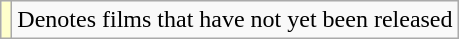<table class="wikitable">
<tr>
<td style="background:#ffc;"></td>
<td>Denotes films that have not yet been released</td>
</tr>
</table>
